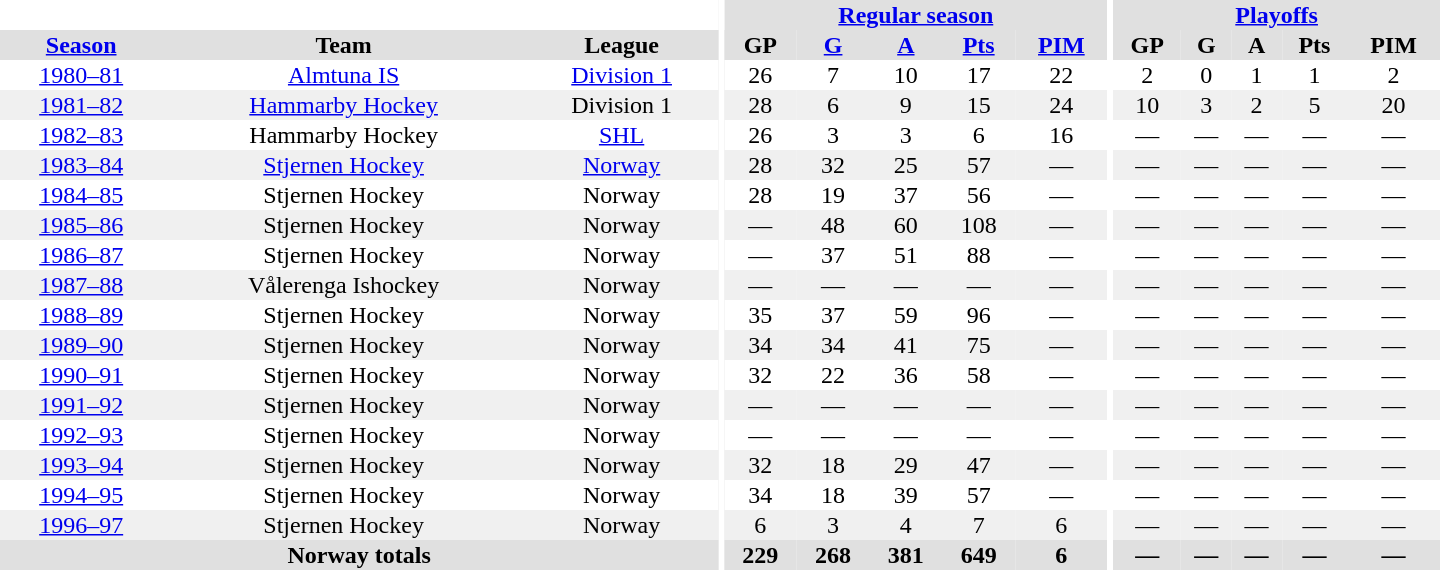<table border="0" cellpadding="1" cellspacing="0" style="text-align:center; width:60em">
<tr bgcolor="#e0e0e0">
<th colspan="3" bgcolor="#ffffff"></th>
<th rowspan="99" bgcolor="#ffffff"></th>
<th colspan="5"><a href='#'>Regular season</a></th>
<th rowspan="99" bgcolor="#ffffff"></th>
<th colspan="5"><a href='#'>Playoffs</a></th>
</tr>
<tr bgcolor="#e0e0e0">
<th><a href='#'>Season</a></th>
<th>Team</th>
<th>League</th>
<th>GP</th>
<th><a href='#'>G</a></th>
<th><a href='#'>A</a></th>
<th><a href='#'>Pts</a></th>
<th><a href='#'>PIM</a></th>
<th>GP</th>
<th>G</th>
<th>A</th>
<th>Pts</th>
<th>PIM</th>
</tr>
<tr>
<td><a href='#'>1980–81</a></td>
<td><a href='#'>Almtuna IS</a></td>
<td><a href='#'>Division 1</a></td>
<td>26</td>
<td>7</td>
<td>10</td>
<td>17</td>
<td>22</td>
<td>2</td>
<td>0</td>
<td>1</td>
<td>1</td>
<td>2</td>
</tr>
<tr bgcolor="#f0f0f0">
<td><a href='#'>1981–82</a></td>
<td><a href='#'>Hammarby Hockey</a></td>
<td>Division 1</td>
<td>28</td>
<td>6</td>
<td>9</td>
<td>15</td>
<td>24</td>
<td>10</td>
<td>3</td>
<td>2</td>
<td>5</td>
<td>20</td>
</tr>
<tr>
<td><a href='#'>1982–83</a></td>
<td>Hammarby Hockey</td>
<td><a href='#'>SHL</a></td>
<td>26</td>
<td>3</td>
<td>3</td>
<td>6</td>
<td>16</td>
<td>—</td>
<td>—</td>
<td>—</td>
<td>—</td>
<td>—</td>
</tr>
<tr bgcolor="#f0f0f0">
<td><a href='#'>1983–84</a></td>
<td><a href='#'>Stjernen Hockey</a></td>
<td><a href='#'>Norway</a></td>
<td>28</td>
<td>32</td>
<td>25</td>
<td>57</td>
<td>—</td>
<td>—</td>
<td>—</td>
<td>—</td>
<td>—</td>
<td>—</td>
</tr>
<tr>
<td><a href='#'>1984–85</a></td>
<td>Stjernen Hockey</td>
<td>Norway</td>
<td>28</td>
<td>19</td>
<td>37</td>
<td>56</td>
<td>—</td>
<td>—</td>
<td>—</td>
<td>—</td>
<td>—</td>
<td>—</td>
</tr>
<tr bgcolor="#f0f0f0">
<td><a href='#'>1985–86</a></td>
<td>Stjernen Hockey</td>
<td>Norway</td>
<td>—</td>
<td>48</td>
<td>60</td>
<td>108</td>
<td>—</td>
<td>—</td>
<td>—</td>
<td>—</td>
<td>—</td>
<td>—</td>
</tr>
<tr>
<td><a href='#'>1986–87</a></td>
<td>Stjernen Hockey</td>
<td>Norway</td>
<td>—</td>
<td>37</td>
<td>51</td>
<td>88</td>
<td>—</td>
<td>—</td>
<td>—</td>
<td>—</td>
<td>—</td>
<td>—</td>
</tr>
<tr bgcolor="#f0f0f0">
<td><a href='#'>1987–88</a></td>
<td>Vålerenga Ishockey</td>
<td>Norway</td>
<td>—</td>
<td>—</td>
<td>—</td>
<td>—</td>
<td>—</td>
<td>—</td>
<td>—</td>
<td>—</td>
<td>—</td>
<td>—</td>
</tr>
<tr>
<td><a href='#'>1988–89</a></td>
<td>Stjernen Hockey</td>
<td>Norway</td>
<td>35</td>
<td>37</td>
<td>59</td>
<td>96</td>
<td>—</td>
<td>—</td>
<td>—</td>
<td>—</td>
<td>—</td>
<td>—</td>
</tr>
<tr bgcolor="#f0f0f0">
<td><a href='#'>1989–90</a></td>
<td>Stjernen Hockey</td>
<td>Norway</td>
<td>34</td>
<td>34</td>
<td>41</td>
<td>75</td>
<td>—</td>
<td>—</td>
<td>—</td>
<td>—</td>
<td>—</td>
<td>—</td>
</tr>
<tr>
<td><a href='#'>1990–91</a></td>
<td>Stjernen Hockey</td>
<td>Norway</td>
<td>32</td>
<td>22</td>
<td>36</td>
<td>58</td>
<td>—</td>
<td>—</td>
<td>—</td>
<td>—</td>
<td>—</td>
<td>—</td>
</tr>
<tr bgcolor="#f0f0f0">
<td><a href='#'>1991–92</a></td>
<td>Stjernen Hockey</td>
<td>Norway</td>
<td>—</td>
<td>—</td>
<td>—</td>
<td>—</td>
<td>—</td>
<td>—</td>
<td>—</td>
<td>—</td>
<td>—</td>
<td>—</td>
</tr>
<tr>
<td><a href='#'>1992–93</a></td>
<td>Stjernen Hockey</td>
<td>Norway</td>
<td>—</td>
<td>—</td>
<td>—</td>
<td>—</td>
<td>—</td>
<td>—</td>
<td>—</td>
<td>—</td>
<td>—</td>
<td>—</td>
</tr>
<tr bgcolor="#f0f0f0">
<td><a href='#'>1993–94</a></td>
<td>Stjernen Hockey</td>
<td>Norway</td>
<td>32</td>
<td>18</td>
<td>29</td>
<td>47</td>
<td>—</td>
<td>—</td>
<td>—</td>
<td>—</td>
<td>—</td>
<td>—</td>
</tr>
<tr>
<td><a href='#'>1994–95</a></td>
<td>Stjernen Hockey</td>
<td>Norway</td>
<td>34</td>
<td>18</td>
<td>39</td>
<td>57</td>
<td>—</td>
<td>—</td>
<td>—</td>
<td>—</td>
<td>—</td>
<td>—</td>
</tr>
<tr bgcolor="#f0f0f0">
<td><a href='#'>1996–97</a></td>
<td>Stjernen Hockey</td>
<td>Norway</td>
<td>6</td>
<td>3</td>
<td>4</td>
<td>7</td>
<td>6</td>
<td>—</td>
<td>—</td>
<td>—</td>
<td>—</td>
<td>—</td>
</tr>
<tr>
</tr>
<tr ALIGN="center" bgcolor="#e0e0e0">
<th colspan="3">Norway totals</th>
<th ALIGN="center">229</th>
<th ALIGN="center">268</th>
<th ALIGN="center">381</th>
<th ALIGN="center">649</th>
<th ALIGN="center">6</th>
<th ALIGN="center">—</th>
<th ALIGN="center">—</th>
<th ALIGN="center">—</th>
<th ALIGN="center">—</th>
<th ALIGN="center">—</th>
</tr>
</table>
